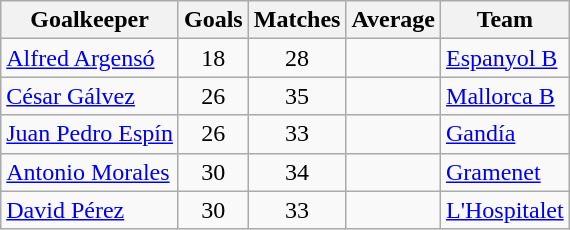<table class="wikitable sortable">
<tr>
<th>Goalkeeper</th>
<th>Goals</th>
<th>Matches</th>
<th>Average</th>
<th>Team</th>
</tr>
<tr>
<td> <a href='#'>Alfred Argensó</a></td>
<td align=center>18</td>
<td align=center>28</td>
<td align=center></td>
<td><a href='#'>Espanyol B</a></td>
</tr>
<tr>
<td> <a href='#'>César Gálvez</a></td>
<td align=center>26</td>
<td align=center>35</td>
<td align=center></td>
<td><a href='#'>Mallorca B</a></td>
</tr>
<tr>
<td> <a href='#'>Juan Pedro Espín</a></td>
<td align=center>26</td>
<td align=center>33</td>
<td align=center></td>
<td><a href='#'>Gandía</a></td>
</tr>
<tr>
<td> <a href='#'>Antonio Morales</a></td>
<td align=center>30</td>
<td align=center>34</td>
<td align=center></td>
<td><a href='#'>Gramenet</a></td>
</tr>
<tr>
<td> <a href='#'>David Pérez</a></td>
<td align=center>30</td>
<td align=center>33</td>
<td align=center></td>
<td><a href='#'>L'Hospitalet</a></td>
</tr>
</table>
